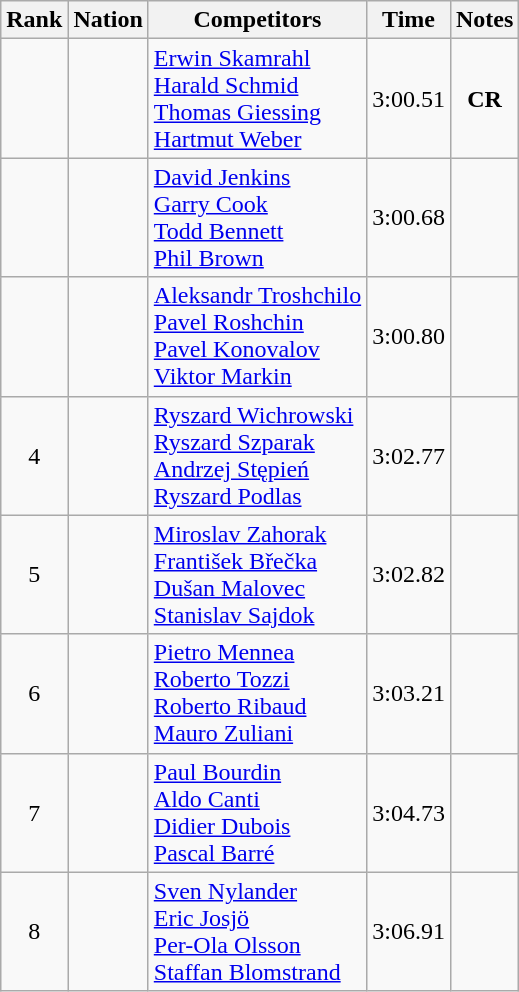<table class="wikitable sortable" style="text-align:center">
<tr>
<th>Rank</th>
<th>Nation</th>
<th>Competitors</th>
<th>Time</th>
<th>Notes</th>
</tr>
<tr>
<td></td>
<td align=left></td>
<td align=left><a href='#'>Erwin Skamrahl</a><br><a href='#'>Harald Schmid</a><br><a href='#'>Thomas Giessing</a><br><a href='#'>Hartmut Weber</a></td>
<td>3:00.51</td>
<td><strong>CR</strong></td>
</tr>
<tr>
<td></td>
<td align=left></td>
<td align=left><a href='#'>David Jenkins</a><br><a href='#'>Garry Cook</a><br><a href='#'>Todd Bennett</a><br><a href='#'>Phil Brown</a></td>
<td>3:00.68</td>
<td></td>
</tr>
<tr>
<td></td>
<td align=left></td>
<td align=left><a href='#'>Aleksandr Troshchilo</a><br><a href='#'>Pavel Roshchin</a><br><a href='#'>Pavel Konovalov</a><br><a href='#'>Viktor Markin</a></td>
<td>3:00.80</td>
<td></td>
</tr>
<tr>
<td>4</td>
<td align=left></td>
<td align=left><a href='#'>Ryszard Wichrowski</a><br><a href='#'>Ryszard Szparak</a><br><a href='#'>Andrzej Stępień</a><br><a href='#'>Ryszard Podlas</a></td>
<td>3:02.77</td>
<td></td>
</tr>
<tr>
<td>5</td>
<td align=left></td>
<td align=left><a href='#'>Miroslav Zahorak</a><br><a href='#'>František Břečka</a><br><a href='#'>Dušan Malovec</a><br><a href='#'>Stanislav Sajdok</a></td>
<td>3:02.82</td>
<td></td>
</tr>
<tr>
<td>6</td>
<td align=left></td>
<td align=left><a href='#'>Pietro Mennea</a><br><a href='#'>Roberto Tozzi</a><br><a href='#'>Roberto Ribaud</a><br><a href='#'>Mauro Zuliani</a></td>
<td>3:03.21</td>
<td></td>
</tr>
<tr>
<td>7</td>
<td align=left></td>
<td align=left><a href='#'>Paul Bourdin</a><br><a href='#'>Aldo Canti</a><br><a href='#'>Didier Dubois</a><br><a href='#'>Pascal Barré</a></td>
<td>3:04.73</td>
<td></td>
</tr>
<tr>
<td>8</td>
<td align=left></td>
<td align=left><a href='#'>Sven Nylander</a><br><a href='#'>Eric Josjö</a><br><a href='#'>Per-Ola Olsson</a><br><a href='#'>Staffan Blomstrand</a></td>
<td>3:06.91</td>
<td></td>
</tr>
</table>
